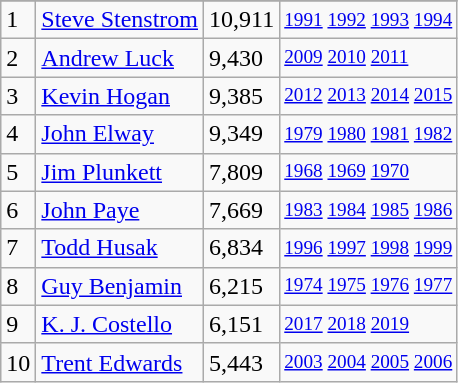<table class="wikitable">
<tr>
</tr>
<tr>
<td>1</td>
<td><a href='#'>Steve Stenstrom</a></td>
<td>10,911</td>
<td style="font-size:80%;"><a href='#'>1991</a> <a href='#'>1992</a> <a href='#'>1993</a> <a href='#'>1994</a></td>
</tr>
<tr>
<td>2</td>
<td><a href='#'>Andrew Luck</a></td>
<td>9,430</td>
<td style="font-size:80%;"><a href='#'>2009</a> <a href='#'>2010</a> <a href='#'>2011</a></td>
</tr>
<tr>
<td>3</td>
<td><a href='#'>Kevin Hogan</a></td>
<td>9,385</td>
<td style="font-size:80%;"><a href='#'>2012</a> <a href='#'>2013</a> <a href='#'>2014</a> <a href='#'>2015</a></td>
</tr>
<tr>
<td>4</td>
<td><a href='#'>John Elway</a></td>
<td>9,349</td>
<td style="font-size:80%;"><a href='#'>1979</a> <a href='#'>1980</a> <a href='#'>1981</a> <a href='#'>1982</a></td>
</tr>
<tr>
<td>5</td>
<td><a href='#'>Jim Plunkett</a></td>
<td>7,809</td>
<td style="font-size:80%;"><a href='#'>1968</a> <a href='#'>1969</a> <a href='#'>1970</a></td>
</tr>
<tr>
<td>6</td>
<td><a href='#'>John Paye</a></td>
<td>7,669</td>
<td style="font-size:80%;"><a href='#'>1983</a> <a href='#'>1984</a> <a href='#'>1985</a> <a href='#'>1986</a></td>
</tr>
<tr>
<td>7</td>
<td><a href='#'>Todd Husak</a></td>
<td>6,834</td>
<td style="font-size:80%;"><a href='#'>1996</a> <a href='#'>1997</a> <a href='#'>1998</a> <a href='#'>1999</a></td>
</tr>
<tr>
<td>8</td>
<td><a href='#'>Guy Benjamin</a></td>
<td>6,215</td>
<td style="font-size:80%;"><a href='#'>1974</a> <a href='#'>1975</a> <a href='#'>1976</a> <a href='#'>1977</a></td>
</tr>
<tr>
<td>9</td>
<td><a href='#'>K. J. Costello</a></td>
<td>6,151</td>
<td style="font-size:80%;"><a href='#'>2017</a> <a href='#'>2018</a> <a href='#'>2019</a></td>
</tr>
<tr>
<td>10</td>
<td><a href='#'>Trent Edwards</a></td>
<td>5,443</td>
<td style="font-size:80%;"><a href='#'>2003</a> <a href='#'>2004</a> <a href='#'>2005</a> <a href='#'>2006</a></td>
</tr>
</table>
